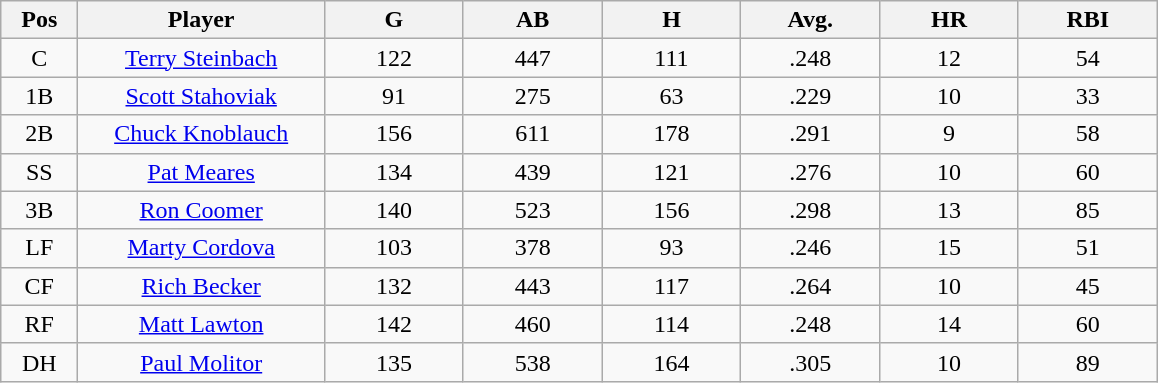<table class="wikitable sortable">
<tr>
<th bgcolor="#DDDDFF" width="5%">Pos</th>
<th bgcolor="#DDDDFF" width="16%">Player</th>
<th bgcolor="#DDDDFF" width="9%">G</th>
<th bgcolor="#DDDDFF" width="9%">AB</th>
<th bgcolor="#DDDDFF" width="9%">H</th>
<th bgcolor="#DDDDFF" width="9%">Avg.</th>
<th bgcolor="#DDDDFF" width="9%">HR</th>
<th bgcolor="#DDDDFF" width="9%">RBI</th>
</tr>
<tr align=center>
<td>C</td>
<td><a href='#'>Terry Steinbach</a></td>
<td>122</td>
<td>447</td>
<td>111</td>
<td>.248</td>
<td>12</td>
<td>54</td>
</tr>
<tr align=center>
<td>1B</td>
<td><a href='#'>Scott Stahoviak</a></td>
<td>91</td>
<td>275</td>
<td>63</td>
<td>.229</td>
<td>10</td>
<td>33</td>
</tr>
<tr align=center>
<td>2B</td>
<td><a href='#'>Chuck Knoblauch</a></td>
<td>156</td>
<td>611</td>
<td>178</td>
<td>.291</td>
<td>9</td>
<td>58</td>
</tr>
<tr align=center>
<td>SS</td>
<td><a href='#'>Pat Meares</a></td>
<td>134</td>
<td>439</td>
<td>121</td>
<td>.276</td>
<td>10</td>
<td>60</td>
</tr>
<tr align=center>
<td>3B</td>
<td><a href='#'>Ron Coomer</a></td>
<td>140</td>
<td>523</td>
<td>156</td>
<td>.298</td>
<td>13</td>
<td>85</td>
</tr>
<tr align=center>
<td>LF</td>
<td><a href='#'>Marty Cordova</a></td>
<td>103</td>
<td>378</td>
<td>93</td>
<td>.246</td>
<td>15</td>
<td>51</td>
</tr>
<tr align=center>
<td>CF</td>
<td><a href='#'>Rich Becker</a></td>
<td>132</td>
<td>443</td>
<td>117</td>
<td>.264</td>
<td>10</td>
<td>45</td>
</tr>
<tr align=center>
<td>RF</td>
<td><a href='#'>Matt Lawton</a></td>
<td>142</td>
<td>460</td>
<td>114</td>
<td>.248</td>
<td>14</td>
<td>60</td>
</tr>
<tr align=center>
<td>DH</td>
<td><a href='#'>Paul Molitor</a></td>
<td>135</td>
<td>538</td>
<td>164</td>
<td>.305</td>
<td>10</td>
<td>89</td>
</tr>
</table>
